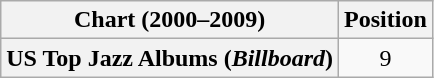<table class="wikitable plainrowheaders" style="text-align:center">
<tr>
<th scope="col">Chart (2000–2009)</th>
<th scope="col">Position</th>
</tr>
<tr>
<th scope="row">US Top Jazz Albums (<em>Billboard</em>)</th>
<td>9</td>
</tr>
</table>
